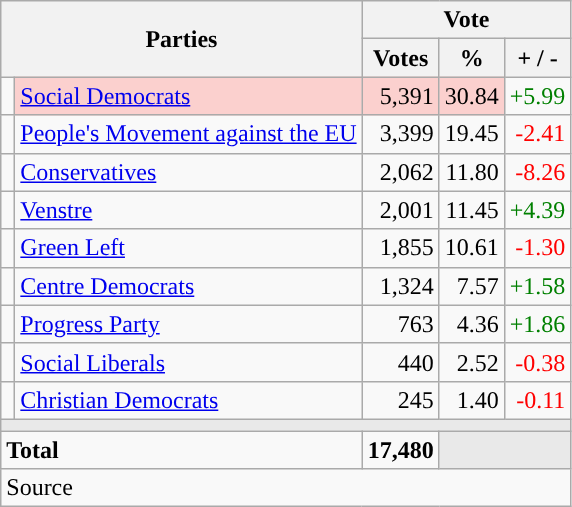<table class="wikitable" style="text-align:right;">
<tr>
<th style="text-align:centre;" rowspan="2" colspan="2" width="225">Parties</th>
<th colspan="3">Vote</th>
</tr>
<tr>
<th width="15">Votes</th>
<th width="15">%</th>
<th width="15">+ / -</th>
</tr>
<tr>
<td width="2" style="color:inherit;background:"></td>
<td bgcolor=#fbd0ce   align="left"><a href='#'>Social Democrats</a></td>
<td bgcolor=#fbd0ce>5,391</td>
<td bgcolor=#fbd0ce>30.84</td>
<td style=color:green;>+5.99</td>
</tr>
<tr>
<td width="2" style="color:inherit;background:"></td>
<td align="left"><a href='#'>People's Movement against the EU</a></td>
<td>3,399</td>
<td>19.45</td>
<td style=color:red;>-2.41</td>
</tr>
<tr>
<td width="2" style="color:inherit;background:"></td>
<td align="left"><a href='#'>Conservatives</a></td>
<td>2,062</td>
<td>11.80</td>
<td style=color:red;>-8.26</td>
</tr>
<tr>
<td width="2" style="color:inherit;background:"></td>
<td align="left"><a href='#'>Venstre</a></td>
<td>2,001</td>
<td>11.45</td>
<td style=color:green;>+4.39</td>
</tr>
<tr>
<td width="2" style="color:inherit;background:"></td>
<td align="left"><a href='#'>Green Left</a></td>
<td>1,855</td>
<td>10.61</td>
<td style=color:red;>-1.30</td>
</tr>
<tr>
<td width="2" style="color:inherit;background:"></td>
<td align="left"><a href='#'>Centre Democrats</a></td>
<td>1,324</td>
<td>7.57</td>
<td style=color:green;>+1.58</td>
</tr>
<tr>
<td width="2" style="color:inherit;background:"></td>
<td align="left"><a href='#'>Progress Party</a></td>
<td>763</td>
<td>4.36</td>
<td style=color:green;>+1.86</td>
</tr>
<tr>
<td width="2" style="color:inherit;background:"></td>
<td align="left"><a href='#'>Social Liberals</a></td>
<td>440</td>
<td>2.52</td>
<td style=color:red;>-0.38</td>
</tr>
<tr>
<td width="2" style="color:inherit;background:"></td>
<td align="left"><a href='#'>Christian Democrats</a></td>
<td>245</td>
<td>1.40</td>
<td style=color:red;>-0.11</td>
</tr>
<tr>
<td colspan="7" bgcolor="#E9E9E9"></td>
</tr>
<tr>
<td align="left" colspan="2"><strong>Total</strong></td>
<td><strong>17,480</strong></td>
<td bgcolor="#E9E9E9" colspan="2"></td>
</tr>
<tr>
<td align="left" colspan="6">Source</td>
</tr>
</table>
